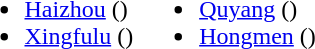<table>
<tr>
<td valign="top"><br><ul><li><a href='#'>Haizhou</a> ()</li><li><a href='#'>Xingfulu</a> ()</li></ul></td>
<td valign="top"><br><ul><li><a href='#'>Quyang</a> ()</li><li><a href='#'>Hongmen</a> ()</li></ul></td>
</tr>
</table>
